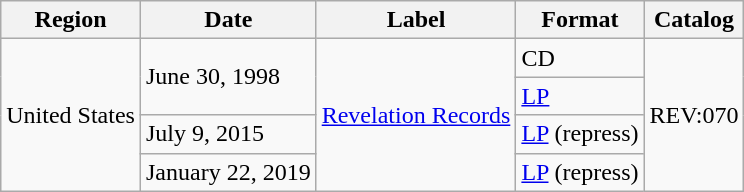<table class="wikitable" summary="As Tradition Dies Slowly has been released several times since 1998 across a variety of media and markets">
<tr>
<th scope="col">Region</th>
<th scope="col">Date</th>
<th scope="col">Label</th>
<th scope="col">Format</th>
<th scope="col">Catalog</th>
</tr>
<tr>
<td rowspan="4">United States</td>
<td rowspan="2">June 30, 1998</td>
<td rowspan="4"><a href='#'>Revelation Records</a></td>
<td>CD</td>
<td rowspan="4">REV:070</td>
</tr>
<tr>
<td><a href='#'>LP</a></td>
</tr>
<tr>
<td>July 9, 2015</td>
<td><a href='#'>LP</a> (repress)</td>
</tr>
<tr>
<td>January 22, 2019</td>
<td><a href='#'>LP</a> (repress)</td>
</tr>
</table>
